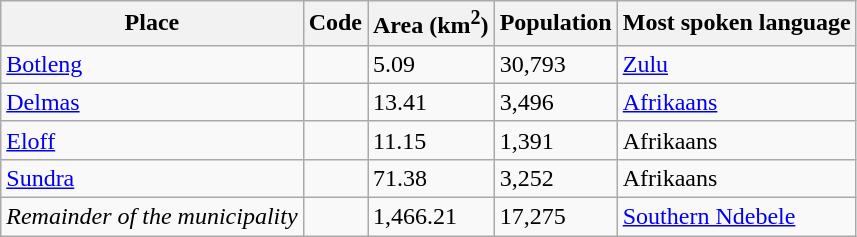<table class="wikitable sortable">
<tr>
<th>Place</th>
<th>Code</th>
<th>Area (km<sup>2</sup>)</th>
<th>Population</th>
<th>Most spoken language</th>
</tr>
<tr>
<td><a href='#'>Botleng</a></td>
<td></td>
<td>5.09</td>
<td>30,793</td>
<td><a href='#'>Zulu</a></td>
</tr>
<tr>
<td><a href='#'>Delmas</a></td>
<td></td>
<td>13.41</td>
<td>3,496</td>
<td><a href='#'>Afrikaans</a></td>
</tr>
<tr>
<td><a href='#'>Eloff</a></td>
<td></td>
<td>11.15</td>
<td>1,391</td>
<td>Afrikaans</td>
</tr>
<tr>
<td><a href='#'>Sundra</a></td>
<td></td>
<td>71.38</td>
<td>3,252</td>
<td>Afrikaans</td>
</tr>
<tr>
<td><em>Remainder of the municipality</em></td>
<td></td>
<td>1,466.21</td>
<td>17,275</td>
<td><a href='#'>Southern Ndebele</a></td>
</tr>
</table>
